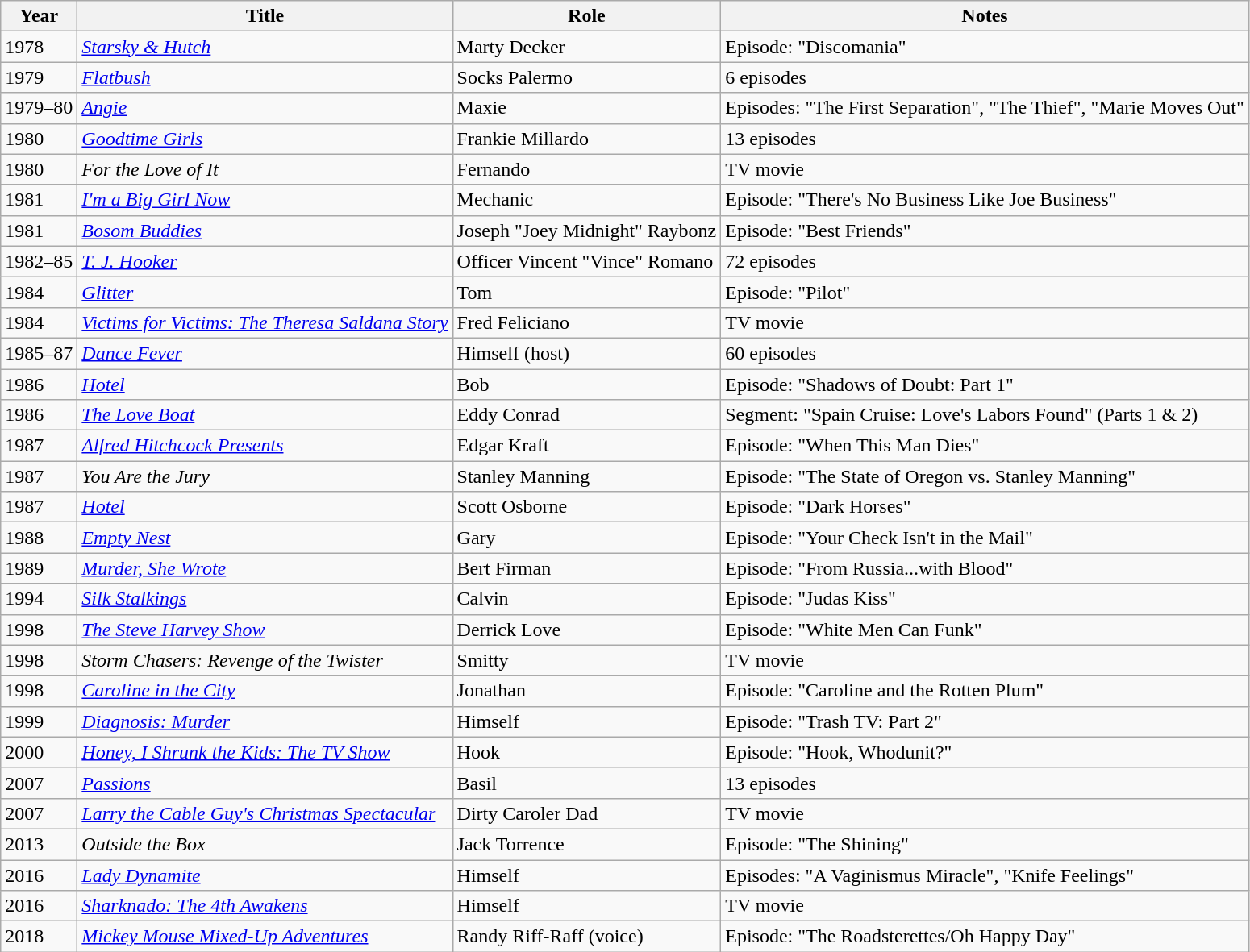<table class="wikitable">
<tr>
<th>Year</th>
<th>Title</th>
<th>Role</th>
<th>Notes</th>
</tr>
<tr>
<td>1978</td>
<td><em><a href='#'>Starsky & Hutch</a></em></td>
<td>Marty Decker</td>
<td>Episode: "Discomania"</td>
</tr>
<tr>
<td>1979</td>
<td><em><a href='#'>Flatbush</a></em></td>
<td>Socks Palermo</td>
<td>6 episodes</td>
</tr>
<tr>
<td>1979–80</td>
<td><em><a href='#'>Angie</a></em></td>
<td>Maxie</td>
<td>Episodes: "The First Separation", "The Thief", "Marie Moves Out"</td>
</tr>
<tr>
<td>1980</td>
<td><em><a href='#'>Goodtime Girls</a></em></td>
<td>Frankie Millardo</td>
<td>13 episodes</td>
</tr>
<tr>
<td>1980</td>
<td><em>For the Love of It</em></td>
<td>Fernando</td>
<td>TV movie</td>
</tr>
<tr>
<td>1981</td>
<td><em><a href='#'>I'm a Big Girl Now</a></em></td>
<td>Mechanic</td>
<td>Episode: "There's No Business Like Joe Business"</td>
</tr>
<tr>
<td>1981</td>
<td><em><a href='#'>Bosom Buddies</a></em></td>
<td>Joseph "Joey Midnight" Raybonz</td>
<td>Episode: "Best Friends"</td>
</tr>
<tr>
<td>1982–85</td>
<td><em><a href='#'>T. J. Hooker</a></em></td>
<td>Officer Vincent "Vince" Romano</td>
<td>72 episodes</td>
</tr>
<tr>
<td>1984</td>
<td><em><a href='#'>Glitter</a></em></td>
<td>Tom</td>
<td>Episode: "Pilot"</td>
</tr>
<tr>
<td>1984</td>
<td><em><a href='#'>Victims for Victims: The Theresa Saldana Story</a></em></td>
<td>Fred Feliciano</td>
<td>TV movie</td>
</tr>
<tr>
<td>1985–87</td>
<td><em><a href='#'>Dance Fever</a></em></td>
<td>Himself (host)</td>
<td>60 episodes</td>
</tr>
<tr>
<td>1986</td>
<td><em><a href='#'>Hotel</a></em></td>
<td>Bob</td>
<td>Episode: "Shadows of Doubt: Part 1"</td>
</tr>
<tr>
<td>1986</td>
<td><em><a href='#'>The Love Boat</a></em></td>
<td>Eddy Conrad</td>
<td>Segment: "Spain Cruise: Love's Labors Found" (Parts 1 & 2)</td>
</tr>
<tr>
<td>1987</td>
<td><em><a href='#'>Alfred Hitchcock Presents</a></em></td>
<td>Edgar Kraft</td>
<td>Episode: "When This Man Dies"</td>
</tr>
<tr>
<td>1987</td>
<td><em>You Are the Jury</em></td>
<td>Stanley Manning</td>
<td>Episode: "The State of Oregon vs. Stanley Manning"</td>
</tr>
<tr>
<td>1987</td>
<td><em><a href='#'>Hotel</a></em></td>
<td>Scott Osborne</td>
<td>Episode: "Dark Horses"</td>
</tr>
<tr>
<td>1988</td>
<td><em><a href='#'>Empty Nest</a></em></td>
<td>Gary</td>
<td>Episode: "Your Check Isn't in the Mail"</td>
</tr>
<tr>
<td>1989</td>
<td><em><a href='#'>Murder, She Wrote</a></em></td>
<td>Bert Firman</td>
<td>Episode: "From Russia...with Blood"</td>
</tr>
<tr>
<td>1994</td>
<td><em><a href='#'>Silk Stalkings</a></em></td>
<td>Calvin</td>
<td>Episode: "Judas Kiss"</td>
</tr>
<tr>
<td>1998</td>
<td><em><a href='#'>The Steve Harvey Show</a></em></td>
<td>Derrick Love</td>
<td>Episode: "White Men Can Funk"</td>
</tr>
<tr>
<td>1998</td>
<td><em>Storm Chasers: Revenge of the Twister</em></td>
<td>Smitty</td>
<td>TV movie</td>
</tr>
<tr>
<td>1998</td>
<td><em><a href='#'>Caroline in the City</a></em></td>
<td>Jonathan</td>
<td>Episode: "Caroline and the Rotten Plum"</td>
</tr>
<tr>
<td>1999</td>
<td><em><a href='#'>Diagnosis: Murder</a></em></td>
<td>Himself</td>
<td>Episode: "Trash TV: Part 2"</td>
</tr>
<tr>
<td>2000</td>
<td><em><a href='#'>Honey, I Shrunk the Kids: The TV Show</a></em></td>
<td>Hook</td>
<td>Episode: "Hook, Whodunit?"</td>
</tr>
<tr>
<td>2007</td>
<td><em><a href='#'>Passions</a></em></td>
<td>Basil</td>
<td>13 episodes</td>
</tr>
<tr>
<td>2007</td>
<td><em><a href='#'>Larry the Cable Guy's Christmas Spectacular</a></em></td>
<td>Dirty Caroler Dad</td>
<td>TV movie</td>
</tr>
<tr>
<td>2013</td>
<td><em>Outside the Box</em></td>
<td>Jack Torrence</td>
<td>Episode: "The Shining"</td>
</tr>
<tr>
<td>2016</td>
<td><em><a href='#'>Lady Dynamite</a></em></td>
<td>Himself</td>
<td>Episodes: "A Vaginismus Miracle", "Knife Feelings"</td>
</tr>
<tr>
<td>2016</td>
<td><em><a href='#'>Sharknado: The 4th Awakens</a></em></td>
<td>Himself</td>
<td>TV movie</td>
</tr>
<tr>
<td>2018</td>
<td><em><a href='#'>Mickey Mouse Mixed-Up Adventures</a></em></td>
<td>Randy Riff-Raff (voice)</td>
<td>Episode: "The Roadsterettes/Oh Happy Day"</td>
</tr>
</table>
